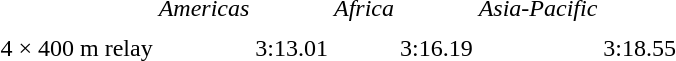<table>
<tr>
<td>4 × 400 m relay <br></td>
<td><em>Americas</em> <br>  <br> <br>  <br></td>
<td>3:13.01</td>
<td><em>Africa</em> <br>  <br> <br>  <br></td>
<td>3:16.19</td>
<td><em>Asia-Pacific</em> <br>  <br> <br>  <br></td>
<td>3:18.55</td>
</tr>
</table>
